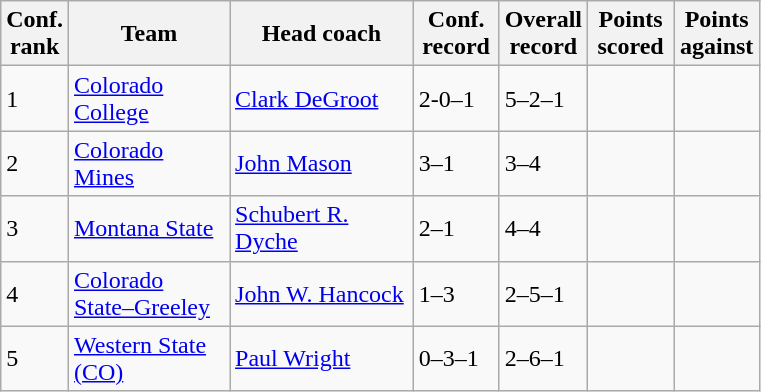<table class="sortable wikitable".>
<tr>
<th width="25">Conf. rank</th>
<th width="100">Team</th>
<th width="115">Head coach</th>
<th width="50">Conf. record</th>
<th width="50">Overall record</th>
<th width="50">Points scored</th>
<th width="50">Points against</th>
</tr>
<tr align="left" bgcolor="">
<td>1</td>
<td><a href='#'>Colorado College</a></td>
<td><a href='#'>Clark DeGroot</a></td>
<td>2-0–1</td>
<td>5–2–1</td>
<td></td>
<td></td>
</tr>
<tr align="left" bgcolor="">
<td>2</td>
<td><a href='#'>Colorado Mines</a></td>
<td><a href='#'>John Mason</a></td>
<td>3–1</td>
<td>3–4</td>
<td></td>
<td></td>
</tr>
<tr align="left" bgcolor="">
<td>3</td>
<td><a href='#'>Montana State</a></td>
<td><a href='#'>Schubert R. Dyche</a></td>
<td>2–1</td>
<td>4–4</td>
<td></td>
<td></td>
</tr>
<tr align="left" bgcolor="">
<td>4</td>
<td><a href='#'>Colorado State–Greeley</a></td>
<td><a href='#'>John W. Hancock</a></td>
<td>1–3</td>
<td>2–5–1</td>
<td></td>
<td></td>
</tr>
<tr align="left" bgcolor="">
<td>5</td>
<td><a href='#'>Western State (CO)</a></td>
<td><a href='#'>Paul Wright</a></td>
<td>0–3–1</td>
<td>2–6–1</td>
<td></td>
<td></td>
</tr>
</table>
